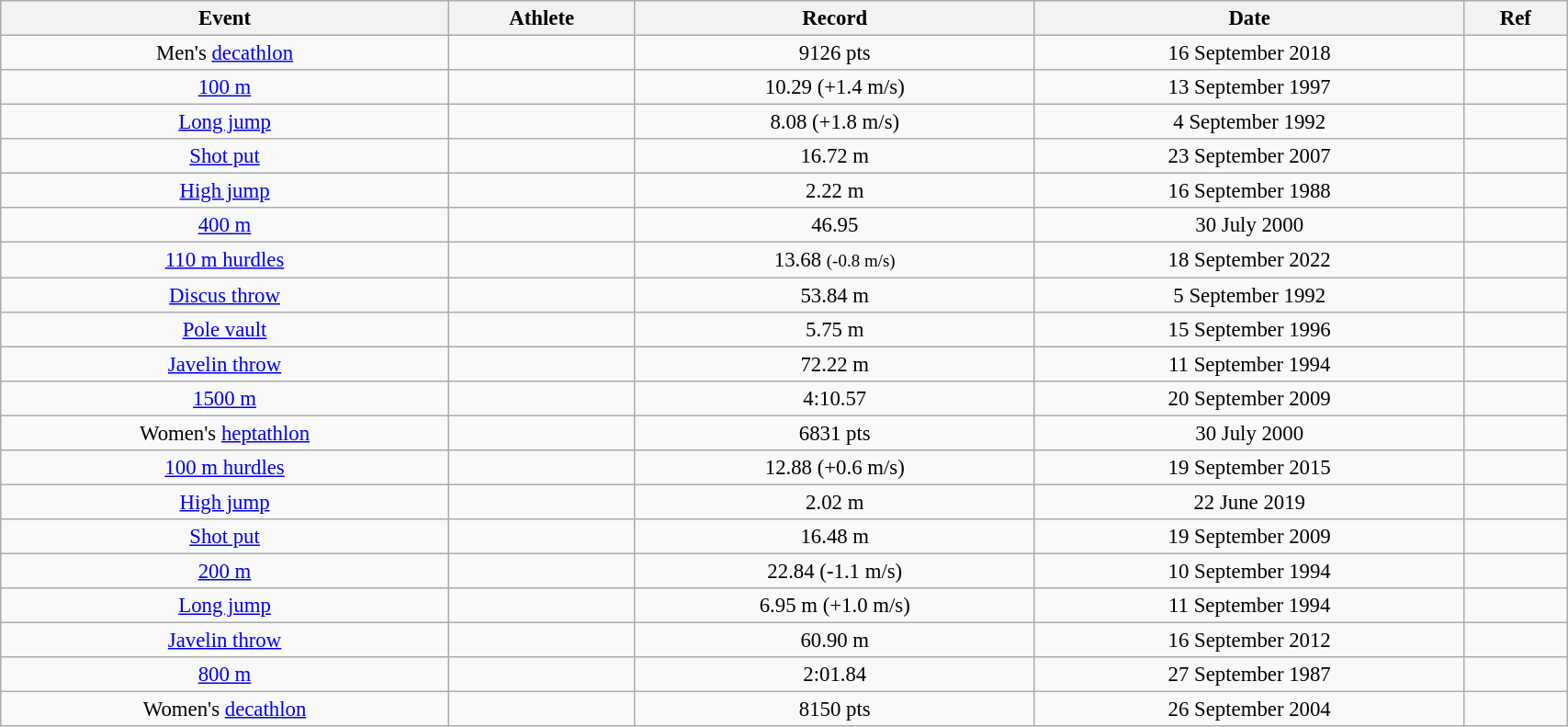<table class="wikitable" style=" text-align:center; font-size:95%;" width="90%">
<tr>
<th>Event</th>
<th>Athlete</th>
<th>Record</th>
<th>Date</th>
<th>Ref</th>
</tr>
<tr>
<td>Men's <a href='#'>decathlon</a></td>
<td align=left></td>
<td>9126 pts</td>
<td>16 September 2018</td>
<td></td>
</tr>
<tr>
<td><a href='#'>100 m</a></td>
<td align=left></td>
<td>10.29 (+1.4 m/s)</td>
<td>13 September 1997</td>
<td></td>
</tr>
<tr>
<td><a href='#'>Long jump</a></td>
<td align=left></td>
<td>8.08 (+1.8 m/s)</td>
<td>4 September 1992</td>
<td></td>
</tr>
<tr>
<td><a href='#'>Shot put</a></td>
<td align=left></td>
<td>16.72 m</td>
<td>23 September 2007</td>
<td></td>
</tr>
<tr>
<td><a href='#'>High jump</a></td>
<td align=left></td>
<td>2.22 m</td>
<td>16 September 1988</td>
<td></td>
</tr>
<tr>
<td><a href='#'>400 m</a></td>
<td align=left></td>
<td>46.95</td>
<td>30 July 2000</td>
<td></td>
</tr>
<tr>
<td><a href='#'>110 m hurdles</a></td>
<td align=left></td>
<td>13.68 <small>(-0.8 m/s)</small></td>
<td>18 September 2022</td>
<td></td>
</tr>
<tr>
<td><a href='#'>Discus throw</a></td>
<td align=left></td>
<td>53.84 m</td>
<td>5 September 1992</td>
<td></td>
</tr>
<tr>
<td><a href='#'>Pole vault</a></td>
<td align=left></td>
<td>5.75 m</td>
<td>15 September 1996</td>
<td></td>
</tr>
<tr>
<td><a href='#'>Javelin throw</a></td>
<td align=left></td>
<td>72.22 m</td>
<td>11 September 1994</td>
<td></td>
</tr>
<tr>
<td><a href='#'>1500 m</a></td>
<td align=left></td>
<td>4:10.57</td>
<td>20 September 2009</td>
<td></td>
</tr>
<tr>
<td>Women's <a href='#'>heptathlon</a></td>
<td align=left></td>
<td>6831 pts</td>
<td>30 July 2000</td>
<td></td>
</tr>
<tr>
<td><a href='#'>100 m hurdles</a></td>
<td align=left></td>
<td>12.88 (+0.6 m/s)</td>
<td>19 September 2015</td>
<td></td>
</tr>
<tr>
<td><a href='#'>High jump</a></td>
<td align=left></td>
<td>2.02 m </td>
<td>22 June 2019</td>
<td></td>
</tr>
<tr>
<td><a href='#'>Shot put</a></td>
<td align=left></td>
<td>16.48 m</td>
<td>19 September 2009</td>
<td></td>
</tr>
<tr>
<td><a href='#'>200 m</a></td>
<td align=left></td>
<td>22.84 (-1.1 m/s)</td>
<td>10 September 1994</td>
<td></td>
</tr>
<tr>
<td><a href='#'>Long jump</a></td>
<td align=left></td>
<td>6.95 m (+1.0 m/s)</td>
<td>11 September 1994</td>
<td></td>
</tr>
<tr>
<td><a href='#'>Javelin throw</a></td>
<td align=left></td>
<td>60.90 m</td>
<td>16 September 2012</td>
<td></td>
</tr>
<tr>
<td><a href='#'>800 m</a></td>
<td align=left></td>
<td>2:01.84 </td>
<td>27 September 1987</td>
<td></td>
</tr>
<tr>
<td>Women's <a href='#'>decathlon</a></td>
<td align=left></td>
<td>8150 pts</td>
<td>26 September 2004</td>
<td></td>
</tr>
</table>
